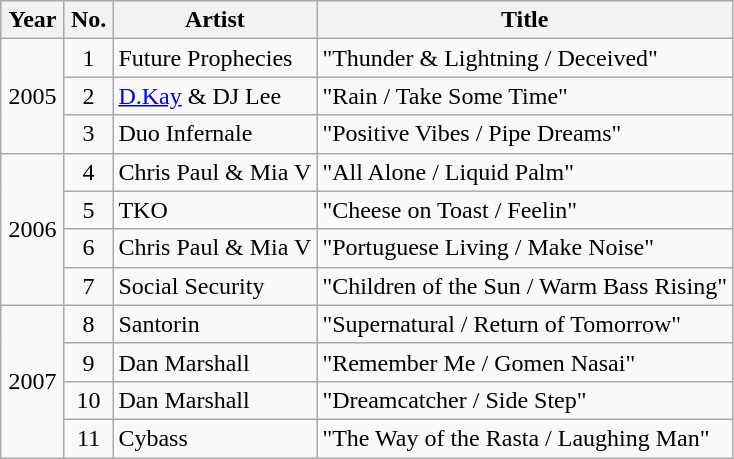<table class="wikitable">
<tr>
<th width=35>Year</th>
<th width=25>No.</th>
<th>Artist</th>
<th>Title</th>
</tr>
<tr>
<td align=center rowspan=3>2005</td>
<td align=center>1</td>
<td>Future Prophecies</td>
<td>"Thunder & Lightning / Deceived"</td>
</tr>
<tr>
<td align=center>2</td>
<td><a href='#'>D.Kay</a> & DJ Lee</td>
<td>"Rain / Take Some Time"</td>
</tr>
<tr>
<td align=center>3</td>
<td>Duo Infernale</td>
<td>"Positive Vibes / Pipe Dreams"</td>
</tr>
<tr>
<td align=center rowspan=4>2006</td>
<td align=center>4</td>
<td>Chris Paul & Mia V</td>
<td>"All Alone / Liquid Palm"</td>
</tr>
<tr>
<td align=center>5</td>
<td>TKO</td>
<td>"Cheese on Toast / Feelin"</td>
</tr>
<tr>
<td align=center>6</td>
<td>Chris Paul & Mia V</td>
<td>"Portuguese Living / Make Noise"</td>
</tr>
<tr>
<td align=center>7</td>
<td>Social Security</td>
<td>"Children of the Sun / Warm Bass Rising"</td>
</tr>
<tr>
<td align=center rowspan=4>2007</td>
<td align=center>8</td>
<td>Santorin</td>
<td>"Supernatural / Return of Tomorrow"</td>
</tr>
<tr>
<td align=center>9</td>
<td>Dan Marshall</td>
<td>"Remember Me / Gomen Nasai"</td>
</tr>
<tr>
<td align=center>10</td>
<td>Dan Marshall</td>
<td>"Dreamcatcher / Side Step"</td>
</tr>
<tr>
<td align=center>11</td>
<td>Cybass</td>
<td>"The Way of the Rasta / Laughing Man"</td>
</tr>
</table>
